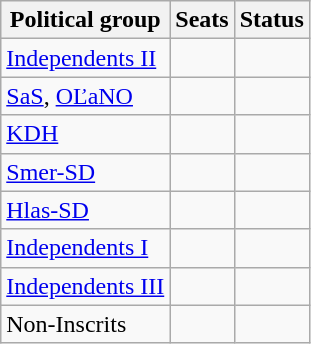<table class="wikitable" style="text-align: left;">
<tr>
<th>Political group</th>
<th>Seats</th>
<th>Status</th>
</tr>
<tr>
<td><a href='#'>Independents II</a></td>
<td></td>
<td></td>
</tr>
<tr>
<td><a href='#'>SaS</a>, <a href='#'>OĽaNO</a></td>
<td></td>
<td></td>
</tr>
<tr>
<td><a href='#'>KDH</a></td>
<td></td>
<td></td>
</tr>
<tr>
<td><a href='#'>Smer-SD</a></td>
<td></td>
<td></td>
</tr>
<tr>
<td><a href='#'>Hlas-SD</a></td>
<td></td>
<td></td>
</tr>
<tr>
<td><a href='#'>Independents I</a></td>
<td></td>
<td></td>
</tr>
<tr>
<td><a href='#'>Independents III</a></td>
<td></td>
<td></td>
</tr>
<tr>
<td>Non-Inscrits</td>
<td></td>
<td></td>
</tr>
</table>
